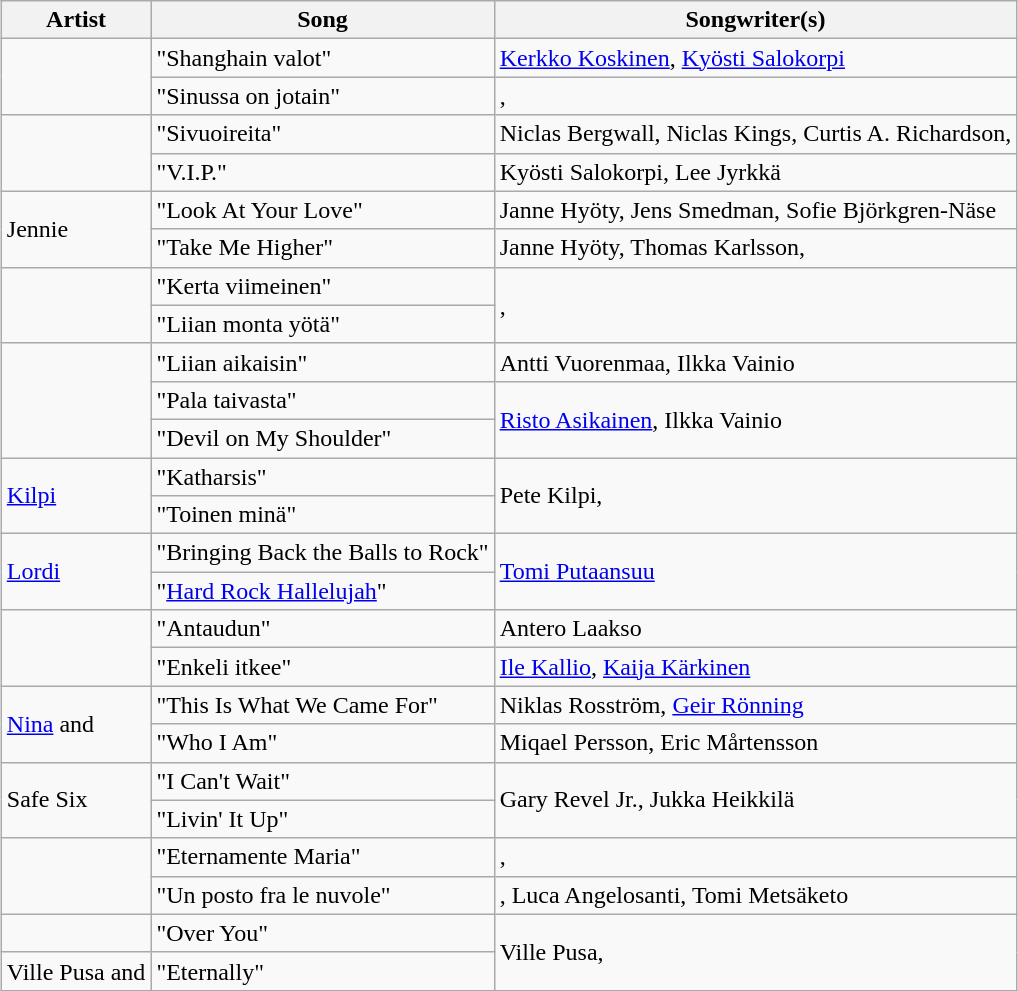<table class="sortable wikitable" style="margin: 1em auto 1em auto">
<tr>
<th>Artist</th>
<th>Song</th>
<th>Songwriter(s)</th>
</tr>
<tr>
<td rowspan="2"></td>
<td>"Shanghain valot"</td>
<td><a href='#'>Kerkko Koskinen</a>, <a href='#'>Kyösti Salokorpi</a></td>
</tr>
<tr>
<td>"Sinussa on jotain"</td>
<td>, </td>
</tr>
<tr>
<td rowspan="2"></td>
<td>"Sivuoireita"</td>
<td>Niclas Bergwall, Niclas Kings, Curtis A. Richardson, </td>
</tr>
<tr>
<td>"V.I.P."</td>
<td>Kyösti Salokorpi, Lee Jyrkkä</td>
</tr>
<tr>
<td rowspan="2">Jennie</td>
<td>"Look At Your Love"</td>
<td>Janne Hyöty, Jens Smedman, Sofie Björkgren-Näse</td>
</tr>
<tr>
<td>"Take Me Higher"</td>
<td>Janne Hyöty, Thomas Karlsson, </td>
</tr>
<tr>
<td rowspan="2"></td>
<td>"Kerta viimeinen"</td>
<td rowspan="2">, </td>
</tr>
<tr>
<td>"Liian monta yötä"</td>
</tr>
<tr>
<td rowspan="3"></td>
<td>"Liian aikaisin"</td>
<td>Antti Vuorenmaa, Ilkka Vainio</td>
</tr>
<tr>
<td>"Pala taivasta"</td>
<td rowspan="2"><a href='#'>Risto Asikainen</a>, Ilkka Vainio</td>
</tr>
<tr>
<td>"Devil on My Shoulder"</td>
</tr>
<tr>
<td rowspan="2"><a href='#'>Kilpi</a></td>
<td>"Katharsis"</td>
<td rowspan="2">Pete Kilpi, </td>
</tr>
<tr>
<td>"Toinen minä"</td>
</tr>
<tr>
<td rowspan="2"><a href='#'>Lordi</a></td>
<td>"Bringing Back the Balls to Rock"</td>
<td rowspan="2"><a href='#'>Tomi Putaansuu</a></td>
</tr>
<tr>
<td>"<a href='#'>Hard Rock Hallelujah</a>"</td>
</tr>
<tr>
<td rowspan="2"></td>
<td>"Antaudun"</td>
<td>Antero Laakso</td>
</tr>
<tr>
<td>"Enkeli itkee"</td>
<td><a href='#'>Ile Kallio</a>, <a href='#'>Kaija Kärkinen</a></td>
</tr>
<tr>
<td rowspan="2"><a href='#'>Nina</a> and </td>
<td>"This Is What We Came For"</td>
<td>Niklas Rosström, <a href='#'>Geir Rönning</a></td>
</tr>
<tr>
<td>"Who I Am"</td>
<td>Miqael Persson, Eric Mårtensson</td>
</tr>
<tr>
<td rowspan="2">Safe Six</td>
<td>"I Can't Wait"</td>
<td rowspan="2">Gary Revel Jr., Jukka Heikkilä</td>
</tr>
<tr>
<td>"Livin' It Up"</td>
</tr>
<tr>
<td rowspan="2"></td>
<td>"Eternamente Maria"</td>
<td>, </td>
</tr>
<tr>
<td>"Un posto fra le nuvole"</td>
<td>, Luca Angelosanti, Tomi Metsäketo</td>
</tr>
<tr>
<td></td>
<td>"Over You"</td>
<td rowspan="2">Ville Pusa, </td>
</tr>
<tr>
<td>Ville Pusa and </td>
<td>"Eternally"</td>
</tr>
</table>
